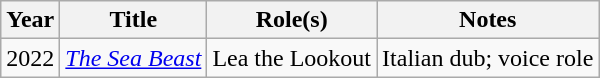<table class="wikitable plainrowheaders sortable">
<tr>
<th scope="col">Year</th>
<th scope="col">Title</th>
<th scope="col">Role(s)</th>
<th scope="col" class="unsortable">Notes</th>
</tr>
<tr>
<td>2022</td>
<td><em><a href='#'>The Sea Beast</a></em></td>
<td>Lea the Lookout</td>
<td>Italian dub; voice role</td>
</tr>
</table>
